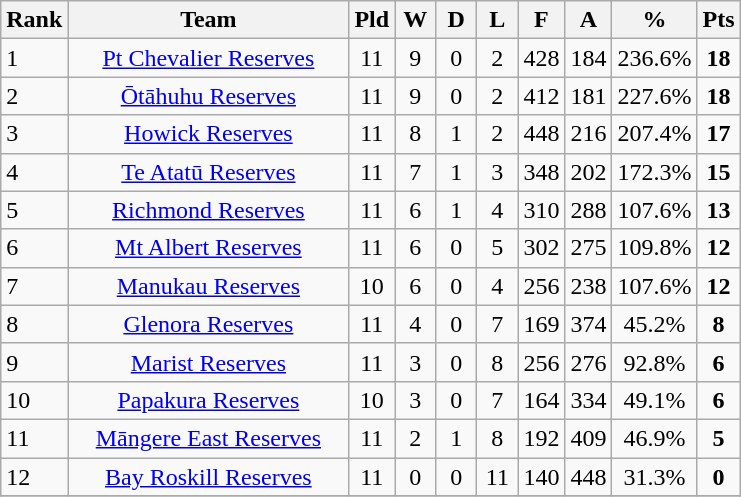<table class="wikitable" style="text-align:center;">
<tr>
<th width=20>Rank</th>
<th width=180>Team</th>
<th width=20 abbr="Played">Pld</th>
<th width=20 abbr="Won">W</th>
<th width=20 abbr="Drawn">D</th>
<th width=20 abbr="Lost">L</th>
<th width=20 abbr="For">F</th>
<th width=20 abbr="Against">A</th>
<th width=20 abbr="Percentage">%</th>
<th width=20 abbr="Points">Pts</th>
</tr>
<tr>
<td style="text-align:left;">1</td>
<td><a href='#'>Pt Chevalier Reserves</a></td>
<td>11</td>
<td>9</td>
<td>0</td>
<td>2</td>
<td>428</td>
<td>184</td>
<td>236.6%</td>
<td><strong>18</strong></td>
</tr>
<tr>
<td style="text-align:left;">2</td>
<td><a href='#'>Ōtāhuhu Reserves</a></td>
<td>11</td>
<td>9</td>
<td>0</td>
<td>2</td>
<td>412</td>
<td>181</td>
<td>227.6%</td>
<td><strong>18</strong></td>
</tr>
<tr>
<td style="text-align:left;">3</td>
<td><a href='#'>Howick Reserves</a></td>
<td>11</td>
<td>8</td>
<td>1</td>
<td>2</td>
<td>448</td>
<td>216</td>
<td>207.4%</td>
<td><strong>17</strong></td>
</tr>
<tr>
<td style="text-align:left;">4</td>
<td><a href='#'>Te Atatū Reserves</a></td>
<td>11</td>
<td>7</td>
<td>1</td>
<td>3</td>
<td>348</td>
<td>202</td>
<td>172.3%</td>
<td><strong>15</strong></td>
</tr>
<tr>
<td style="text-align:left;">5</td>
<td><a href='#'>Richmond Reserves</a></td>
<td>11</td>
<td>6</td>
<td>1</td>
<td>4</td>
<td>310</td>
<td>288</td>
<td>107.6%</td>
<td><strong>13</strong></td>
</tr>
<tr>
<td style="text-align:left;">6</td>
<td><a href='#'>Mt Albert Reserves</a></td>
<td>11</td>
<td>6</td>
<td>0</td>
<td>5</td>
<td>302</td>
<td>275</td>
<td>109.8%</td>
<td><strong>12</strong></td>
</tr>
<tr>
<td style="text-align:left;">7</td>
<td><a href='#'>Manukau Reserves</a></td>
<td>10</td>
<td>6</td>
<td>0</td>
<td>4</td>
<td>256</td>
<td>238</td>
<td>107.6%</td>
<td><strong>12</strong></td>
</tr>
<tr>
<td style="text-align:left;">8</td>
<td><a href='#'>Glenora Reserves</a></td>
<td>11</td>
<td>4</td>
<td>0</td>
<td>7</td>
<td>169</td>
<td>374</td>
<td>45.2%</td>
<td><strong>8</strong></td>
</tr>
<tr>
<td style="text-align:left;">9</td>
<td><a href='#'>Marist Reserves</a></td>
<td>11</td>
<td>3</td>
<td>0</td>
<td>8</td>
<td>256</td>
<td>276</td>
<td>92.8%</td>
<td><strong>6</strong></td>
</tr>
<tr>
<td style="text-align:left;">10</td>
<td><a href='#'>Papakura Reserves</a></td>
<td>10</td>
<td>3</td>
<td>0</td>
<td>7</td>
<td>164</td>
<td>334</td>
<td>49.1%</td>
<td><strong>6</strong></td>
</tr>
<tr>
<td style="text-align:left;">11</td>
<td><a href='#'>Māngere East Reserves</a></td>
<td>11</td>
<td>2</td>
<td>1</td>
<td>8</td>
<td>192</td>
<td>409</td>
<td>46.9%</td>
<td><strong>5</strong></td>
</tr>
<tr>
<td style="text-align:left;">12</td>
<td><a href='#'>Bay Roskill Reserves</a></td>
<td>11</td>
<td>0</td>
<td>0</td>
<td>11</td>
<td>140</td>
<td>448</td>
<td>31.3%</td>
<td><strong>0</strong></td>
</tr>
<tr>
</tr>
</table>
